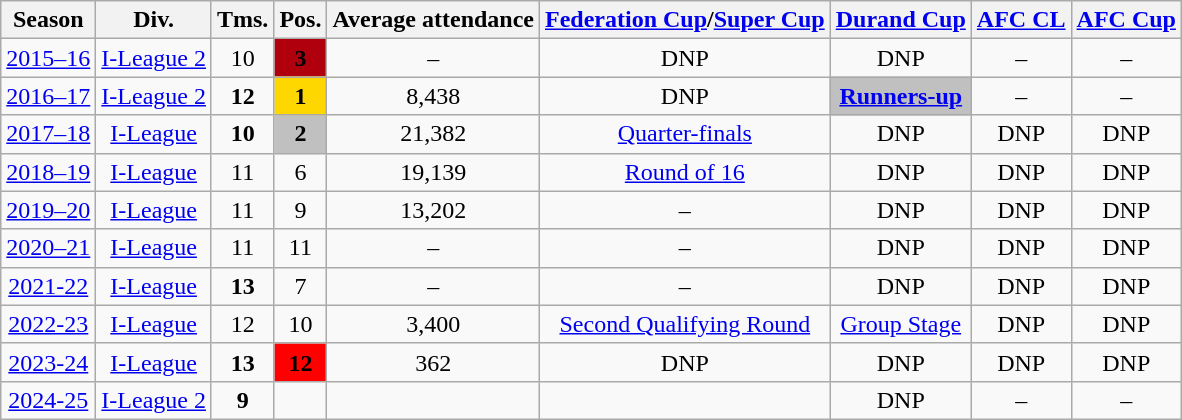<table class="wikitable" style="text-align:center">
<tr>
<th>Season</th>
<th>Div.</th>
<th>Tms.</th>
<th>Pos.</th>
<th>Average attendance</th>
<th><a href='#'>Federation Cup</a><strong>/</strong><a href='#'>Super Cup</a></th>
<th><a href='#'>Durand Cup</a></th>
<th colspan=1><a href='#'>AFC CL</a></th>
<th colspan=1><a href='#'>AFC Cup</a></th>
</tr>
<tr>
<td align=center><a href='#'>2015–16</a></td>
<td align=center><a href='#'>I-League 2</a></td>
<td align=center>10</td>
<td align=center bgcolor= Bronze><strong>3</strong></td>
<td align=center>–</td>
<td align=center>DNP</td>
<td align=center>DNP</td>
<td align=center>–</td>
<td align=center>–</td>
</tr>
<tr>
<td align=center><a href='#'>2016–17</a></td>
<td align=center><a href='#'>I-League 2</a></td>
<td align=center><strong>12</strong></td>
<td align=center bgcolor= gold><strong>1</strong></td>
<td align=center>8,438</td>
<td align=center>DNP</td>
<td align=center bgcolor= silver><strong> <a href='#'>Runners-up</a> </strong></td>
<td align=center>–</td>
<td align=center>–</td>
</tr>
<tr>
<td align=center><a href='#'>2017–18</a></td>
<td align=center><a href='#'>I-League</a></td>
<td align=center><strong>10</strong></td>
<td align=center bgcolor=silver><strong>2</strong></td>
<td align=center>21,382</td>
<td align=center><a href='#'>Quarter-finals</a></td>
<td align=center>DNP</td>
<td align=center>DNP</td>
<td align=center>DNP</td>
</tr>
<tr>
<td align=center><a href='#'>2018–19</a></td>
<td align=center><a href='#'>I-League</a></td>
<td align=center>11</td>
<td align=center>6</td>
<td align=center>19,139</td>
<td align=center><a href='#'>Round of 16</a></td>
<td align=center>DNP</td>
<td align=center>DNP</td>
<td align=center>DNP</td>
</tr>
<tr>
<td align=center><a href='#'>2019–20</a></td>
<td align=center><a href='#'>I-League</a></td>
<td align=center>11</td>
<td align=center>9</td>
<td align=center>13,202</td>
<td align=center>–</td>
<td align=center>DNP</td>
<td align=center>DNP</td>
<td align=center>DNP</td>
</tr>
<tr>
<td align=center><a href='#'>2020–21</a></td>
<td align=center><a href='#'>I-League</a></td>
<td align=center>11</td>
<td align=center>11</td>
<td align=center>–</td>
<td align=center>–</td>
<td align=center>DNP</td>
<td align=center>DNP</td>
<td align=center>DNP</td>
</tr>
<tr>
<td><a href='#'>2021-22</a></td>
<td><a href='#'>I-League</a></td>
<td><strong>13</strong></td>
<td>7</td>
<td>–</td>
<td>–</td>
<td>DNP</td>
<td>DNP</td>
<td>DNP</td>
</tr>
<tr>
<td><a href='#'>2022-23</a></td>
<td><a href='#'>I-League</a></td>
<td>12</td>
<td>10</td>
<td>3,400</td>
<td><a href='#'>Second Qualifying Round</a></td>
<td><a href='#'>Group Stage</a></td>
<td>DNP</td>
<td>DNP</td>
</tr>
<tr>
<td><a href='#'>2023-24</a></td>
<td><a href='#'>I-League</a></td>
<td><strong>13</strong></td>
<td align=center bgcolor= Red><strong>12</strong></td>
<td>362</td>
<td>DNP</td>
<td>DNP</td>
<td>DNP</td>
<td>DNP</td>
</tr>
<tr>
<td><a href='#'>2024-25</a></td>
<td><a href='#'>I-League 2</a></td>
<td><strong>9</strong></td>
<td></td>
<td></td>
<td></td>
<td>DNP</td>
<td>–</td>
<td>–</td>
</tr>
</table>
